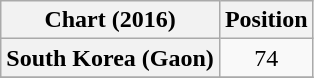<table class="wikitable plainrowheaders" style="text-align:center;">
<tr>
<th scope="col">Chart (2016)</th>
<th scope="col">Position</th>
</tr>
<tr>
<th scope="row">South Korea (Gaon)</th>
<td>74</td>
</tr>
<tr>
</tr>
</table>
